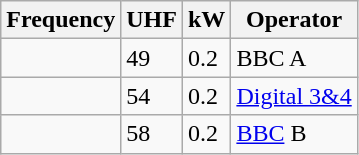<table class="wikitable sortable">
<tr>
<th>Frequency</th>
<th>UHF</th>
<th>kW</th>
<th>Operator</th>
</tr>
<tr>
<td></td>
<td>49</td>
<td>0.2</td>
<td>BBC A</td>
</tr>
<tr>
<td></td>
<td>54</td>
<td>0.2</td>
<td><a href='#'>Digital 3&4</a></td>
</tr>
<tr>
<td></td>
<td>58</td>
<td>0.2</td>
<td><a href='#'>BBC</a> B</td>
</tr>
</table>
